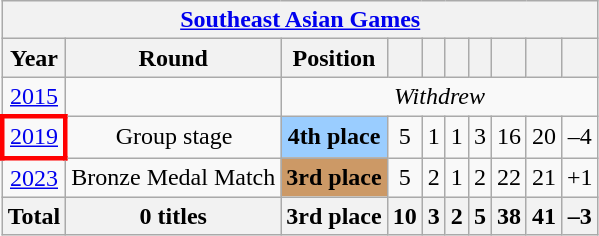<table class="wikitable" style="text-align: center;">
<tr>
<th colspan=10><a href='#'>Southeast Asian Games</a></th>
</tr>
<tr>
<th>Year</th>
<th>Round</th>
<th>Position</th>
<th></th>
<th></th>
<th></th>
<th></th>
<th></th>
<th></th>
<th></th>
</tr>
<tr>
<td> <a href='#'>2015</a></td>
<td></td>
<td colspan=10><em>Withdrew</em></td>
</tr>
<tr>
<td style="border: 3px solid red"> <a href='#'>2019</a></td>
<td>Group stage</td>
<td bgcolor=#9acdff><strong>4th place</strong></td>
<td>5</td>
<td>1</td>
<td>1</td>
<td>3</td>
<td>16</td>
<td>20</td>
<td>–4</td>
</tr>
<tr>
<td> <a href='#'>2023</a></td>
<td>Bronze Medal Match</td>
<td bgcolor=cc9966><strong>3rd place</strong></td>
<td>5</td>
<td>2</td>
<td>1</td>
<td>2</td>
<td>22</td>
<td>21</td>
<td>+1</td>
</tr>
<tr>
<th>Total</th>
<th>0 titles</th>
<th>3rd place</th>
<th>10</th>
<th>3</th>
<th>2</th>
<th>5</th>
<th>38</th>
<th>41</th>
<th>–3</th>
</tr>
</table>
